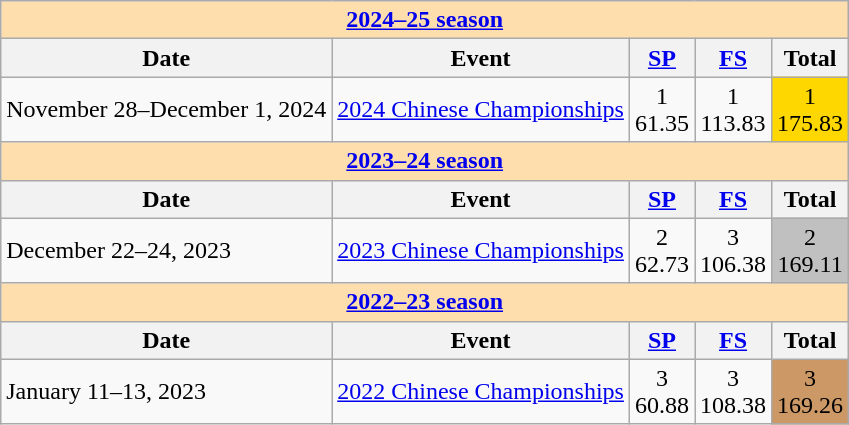<table class="wikitable">
<tr>
<td style="background-color: #ffdead; " colspan=5 align=center><a href='#'><strong>2024–25 season</strong></a></td>
</tr>
<tr>
<th>Date</th>
<th>Event</th>
<th><a href='#'>SP</a></th>
<th><a href='#'>FS</a></th>
<th>Total</th>
</tr>
<tr>
<td>November 28–December 1, 2024</td>
<td><a href='#'>2024 Chinese Championships</a></td>
<td align=center>1 <br> 61.35</td>
<td align=center>1 <br> 113.83</td>
<td align=center bgcolor=gold>1 <br> 175.83</td>
</tr>
<tr>
<td style="background-color: #ffdead; " colspan=5 align=center><a href='#'><strong>2023–24 season</strong></a></td>
</tr>
<tr>
<th>Date</th>
<th>Event</th>
<th><a href='#'>SP</a></th>
<th><a href='#'>FS</a></th>
<th>Total</th>
</tr>
<tr>
<td>December 22–24, 2023</td>
<td><a href='#'>2023 Chinese Championships</a></td>
<td align=center>2 <br> 62.73</td>
<td align=center>3 <br> 106.38</td>
<td align=center bgcolor=silver>2 <br> 169.11</td>
</tr>
<tr>
<td style="background-color: #ffdead; " colspan=5 align=center><a href='#'><strong>2022–23 season</strong></a></td>
</tr>
<tr>
<th>Date</th>
<th>Event</th>
<th><a href='#'>SP</a></th>
<th><a href='#'>FS</a></th>
<th>Total</th>
</tr>
<tr>
<td>January 11–13, 2023</td>
<td><a href='#'>2022 Chinese Championships</a></td>
<td align=center>3 <br> 60.88</td>
<td align=center>3 <br> 108.38</td>
<td align=center bgcolor=cc9966>3 <br> 169.26</td>
</tr>
</table>
